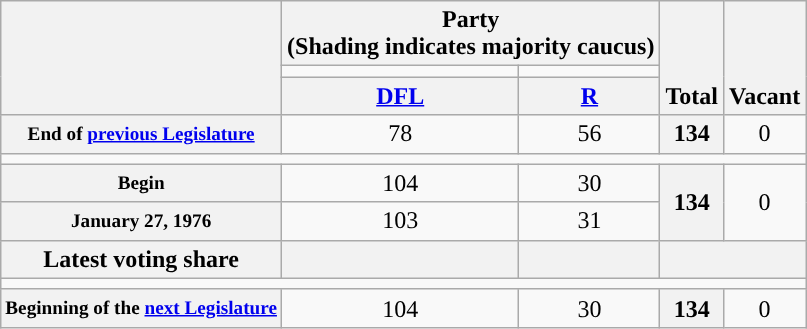<table class=wikitable style="text-align:center">
<tr style="vertical-align:bottom;">
<th rowspan=3></th>
<th colspan=2>Party <div>(Shading indicates majority caucus)</div></th>
<th rowspan=3>Total</th>
<th rowspan=3>Vacant</th>
</tr>
<tr style="height:5px">
<td style="background-color:"></td>
<td style="background-color:"></td>
</tr>
<tr>
<th><a href='#'>DFL</a></th>
<th><a href='#'>R</a></th>
</tr>
<tr>
<th style="white-space:nowrap; font-size:80%;">End of <a href='#'>previous Legislature</a></th>
<td>78</td>
<td>56</td>
<th>134</th>
<td>0</td>
</tr>
<tr>
<td colspan=5></td>
</tr>
<tr>
<th style="font-size:80%">Begin</th>
<td>104</td>
<td>30</td>
<th rowspan=2>134</th>
<td rowspan=2>0</td>
</tr>
<tr>
<th style="font-size:80%">January 27, 1976 </th>
<td>103</td>
<td>31</td>
</tr>
<tr>
<th>Latest voting share</th>
<th></th>
<th></th>
<th colspan=2></th>
</tr>
<tr>
<td colspan=5></td>
</tr>
<tr>
<th style="white-space:nowrap; font-size:80%;">Beginning of the <a href='#'>next Legislature</a></th>
<td>104</td>
<td>30</td>
<th>134</th>
<td>0</td>
</tr>
</table>
